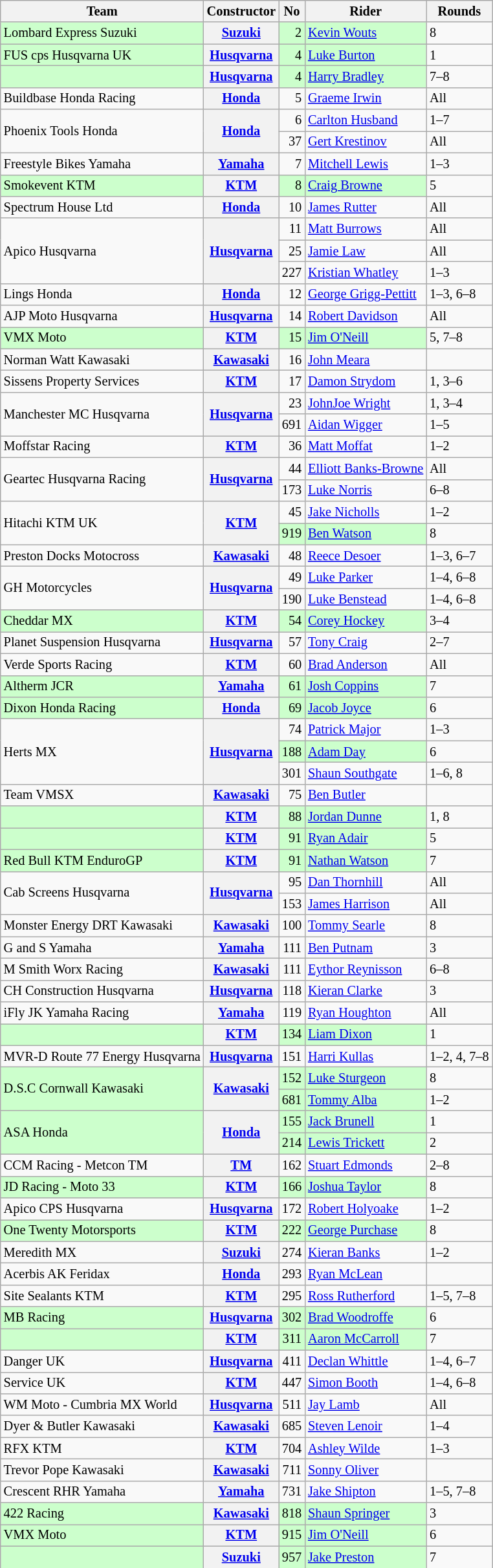<table class="wikitable" style="font-size: 85%;">
<tr>
<th>Team</th>
<th>Constructor</th>
<th>No</th>
<th>Rider</th>
<th>Rounds</th>
</tr>
<tr>
<td style="background:#ccffcc;">Lombard Express Suzuki</td>
<th><a href='#'>Suzuki</a></th>
<td style="background:#ccffcc;" align=right>2</td>
<td style="background:#ccffcc;"> <a href='#'>Kevin Wouts</a></td>
<td>8</td>
</tr>
<tr>
<td style="background:#ccffcc;">FUS cps Husqvarna UK</td>
<th><a href='#'>Husqvarna</a></th>
<td style="background:#ccffcc;" align=right>4</td>
<td style="background:#ccffcc;"> <a href='#'>Luke Burton</a></td>
<td>1</td>
</tr>
<tr>
<td style="background:#ccffcc;"></td>
<th><a href='#'>Husqvarna</a></th>
<td style="background:#ccffcc;" align=right>4</td>
<td style="background:#ccffcc;"> <a href='#'>Harry Bradley</a></td>
<td>7–8</td>
</tr>
<tr>
<td>Buildbase Honda Racing</td>
<th><a href='#'>Honda</a></th>
<td align="right">5</td>
<td> <a href='#'>Graeme Irwin</a></td>
<td>All</td>
</tr>
<tr>
<td rowspan=2>Phoenix Tools Honda</td>
<th rowspan=2><a href='#'>Honda</a></th>
<td align="right">6</td>
<td> <a href='#'>Carlton Husband</a></td>
<td>1–7</td>
</tr>
<tr>
<td align="right">37</td>
<td> <a href='#'>Gert Krestinov</a></td>
<td>All</td>
</tr>
<tr>
<td>Freestyle Bikes Yamaha</td>
<th><a href='#'>Yamaha</a></th>
<td align="right">7</td>
<td> <a href='#'>Mitchell Lewis</a></td>
<td>1–3</td>
</tr>
<tr>
<td style="background:#ccffcc;">Smokevent KTM</td>
<th><a href='#'>KTM</a></th>
<td style="background:#ccffcc;" align=right>8</td>
<td style="background:#ccffcc;"> <a href='#'>Craig Browne</a></td>
<td>5</td>
</tr>
<tr>
<td>Spectrum House Ltd</td>
<th><a href='#'>Honda</a></th>
<td align="right">10</td>
<td> <a href='#'>James Rutter</a></td>
<td>All</td>
</tr>
<tr>
<td rowspan=3>Apico Husqvarna</td>
<th rowspan=3><a href='#'>Husqvarna</a></th>
<td align="right">11</td>
<td> <a href='#'>Matt Burrows</a></td>
<td>All</td>
</tr>
<tr>
<td align="right">25</td>
<td> <a href='#'>Jamie Law</a></td>
<td>All</td>
</tr>
<tr>
<td align="right">227</td>
<td> <a href='#'>Kristian Whatley</a></td>
<td>1–3</td>
</tr>
<tr>
<td>Lings Honda</td>
<th><a href='#'>Honda</a></th>
<td align="right">12</td>
<td> <a href='#'>George Grigg-Pettitt</a></td>
<td>1–3, 6–8</td>
</tr>
<tr>
<td>AJP Moto Husqvarna</td>
<th><a href='#'>Husqvarna</a></th>
<td align="right">14</td>
<td> <a href='#'>Robert Davidson</a></td>
<td>All</td>
</tr>
<tr>
<td style="background:#ccffcc;">VMX Moto</td>
<th><a href='#'>KTM</a></th>
<td style="background:#ccffcc;" align=right>15</td>
<td style="background:#ccffcc;"> <a href='#'>Jim O'Neill</a></td>
<td>5, 7–8</td>
</tr>
<tr>
<td>Norman Watt Kawasaki</td>
<th><a href='#'>Kawasaki</a></th>
<td align="right">16</td>
<td> <a href='#'>John Meara</a></td>
<td></td>
</tr>
<tr>
<td>Sissens Property Services</td>
<th><a href='#'>KTM</a></th>
<td align="right">17</td>
<td> <a href='#'>Damon Strydom</a></td>
<td>1, 3–6</td>
</tr>
<tr>
<td rowspan=2>Manchester MC Husqvarna</td>
<th rowspan=2><a href='#'>Husqvarna</a></th>
<td align="right">23</td>
<td> <a href='#'>JohnJoe Wright</a></td>
<td>1, 3–4</td>
</tr>
<tr>
<td align="right">691</td>
<td> <a href='#'>Aidan Wigger</a></td>
<td>1–5</td>
</tr>
<tr>
<td>Moffstar Racing</td>
<th><a href='#'>KTM</a></th>
<td align="right">36</td>
<td> <a href='#'>Matt Moffat</a></td>
<td>1–2</td>
</tr>
<tr>
<td rowspan=2>Geartec Husqvarna Racing</td>
<th rowspan=2><a href='#'>Husqvarna</a></th>
<td align="right">44</td>
<td> <a href='#'>Elliott Banks-Browne</a></td>
<td>All</td>
</tr>
<tr>
<td align="right">173</td>
<td> <a href='#'>Luke Norris</a></td>
<td>6–8</td>
</tr>
<tr>
<td rowspan=2>Hitachi KTM UK</td>
<th rowspan=2><a href='#'>KTM</a></th>
<td align="right">45</td>
<td> <a href='#'>Jake Nicholls</a></td>
<td>1–2</td>
</tr>
<tr>
<td style="background:#ccffcc;" align="right">919</td>
<td style="background:#ccffcc;"> <a href='#'>Ben Watson</a></td>
<td>8</td>
</tr>
<tr>
<td>Preston Docks Motocross</td>
<th><a href='#'>Kawasaki</a></th>
<td align="right">48</td>
<td> <a href='#'>Reece Desoer</a></td>
<td>1–3, 6–7</td>
</tr>
<tr>
<td rowspan=2>GH Motorcycles</td>
<th rowspan=2><a href='#'>Husqvarna</a></th>
<td align="right">49</td>
<td> <a href='#'>Luke Parker</a></td>
<td>1–4, 6–8</td>
</tr>
<tr>
<td align="right">190</td>
<td> <a href='#'>Luke Benstead</a></td>
<td>1–4, 6–8</td>
</tr>
<tr>
<td style="background:#ccffcc;">Cheddar MX</td>
<th><a href='#'>KTM</a></th>
<td style="background:#ccffcc;" align="right">54</td>
<td style="background:#ccffcc;"> <a href='#'>Corey Hockey</a></td>
<td>3–4</td>
</tr>
<tr>
<td>Planet Suspension Husqvarna</td>
<th><a href='#'>Husqvarna</a></th>
<td align="right">57</td>
<td> <a href='#'>Tony Craig</a></td>
<td>2–7</td>
</tr>
<tr>
<td>Verde Sports Racing</td>
<th><a href='#'>KTM</a></th>
<td align="right">60</td>
<td> <a href='#'>Brad Anderson</a></td>
<td>All</td>
</tr>
<tr>
<td style="background:#ccffcc;">Altherm JCR</td>
<th><a href='#'>Yamaha</a></th>
<td style="background:#ccffcc;" align=right>61</td>
<td style="background:#ccffcc;"> <a href='#'>Josh Coppins</a></td>
<td>7</td>
</tr>
<tr>
<td style="background:#ccffcc;">Dixon Honda Racing</td>
<th><a href='#'>Honda</a></th>
<td style="background:#ccffcc;" align=right>69</td>
<td style="background:#ccffcc;"> <a href='#'>Jacob Joyce</a></td>
<td>6</td>
</tr>
<tr>
<td rowspan=3>Herts MX</td>
<th rowspan=3><a href='#'>Husqvarna</a></th>
<td align="right">74</td>
<td> <a href='#'>Patrick Major</a></td>
<td>1–3</td>
</tr>
<tr>
<td style="background:#ccffcc;" align=right>188</td>
<td style="background:#ccffcc;"> <a href='#'>Adam Day</a></td>
<td>6</td>
</tr>
<tr>
<td align="right">301</td>
<td> <a href='#'>Shaun Southgate</a></td>
<td>1–6, 8</td>
</tr>
<tr>
<td>Team VMSX</td>
<th><a href='#'>Kawasaki</a></th>
<td align="right">75</td>
<td> <a href='#'>Ben Butler</a></td>
<td></td>
</tr>
<tr>
<td style="background:#ccffcc;"></td>
<th><a href='#'>KTM</a></th>
<td style="background:#ccffcc;" align=right>88</td>
<td style="background:#ccffcc;"> <a href='#'>Jordan Dunne</a></td>
<td>1, 8</td>
</tr>
<tr>
<td style="background:#ccffcc;"></td>
<th><a href='#'>KTM</a></th>
<td style="background:#ccffcc;" align=right>91</td>
<td style="background:#ccffcc;"> <a href='#'>Ryan Adair</a></td>
<td>5</td>
</tr>
<tr>
<td style="background:#ccffcc;">Red Bull KTM EnduroGP</td>
<th><a href='#'>KTM</a></th>
<td style="background:#ccffcc;" align=right>91</td>
<td style="background:#ccffcc;"> <a href='#'>Nathan Watson</a></td>
<td>7</td>
</tr>
<tr>
<td rowspan=2>Cab Screens Husqvarna</td>
<th rowspan=2><a href='#'>Husqvarna</a></th>
<td align="right">95</td>
<td> <a href='#'>Dan Thornhill</a></td>
<td>All</td>
</tr>
<tr>
<td align="right">153</td>
<td> <a href='#'>James Harrison</a></td>
<td>All</td>
</tr>
<tr>
<td>Monster Energy DRT Kawasaki</td>
<th><a href='#'>Kawasaki</a></th>
<td align="right">100</td>
<td> <a href='#'>Tommy Searle</a></td>
<td>8</td>
</tr>
<tr>
<td>G and S Yamaha</td>
<th><a href='#'>Yamaha</a></th>
<td align="right">111</td>
<td> <a href='#'>Ben Putnam</a></td>
<td>3</td>
</tr>
<tr>
<td>M Smith Worx Racing</td>
<th><a href='#'>Kawasaki</a></th>
<td align="right">111</td>
<td> <a href='#'>Eythor Reynisson</a></td>
<td>6–8</td>
</tr>
<tr>
<td>CH Construction Husqvarna</td>
<th><a href='#'>Husqvarna</a></th>
<td align="right">118</td>
<td> <a href='#'>Kieran Clarke</a></td>
<td>3</td>
</tr>
<tr>
<td>iFly JK Yamaha Racing</td>
<th><a href='#'>Yamaha</a></th>
<td align="right">119</td>
<td> <a href='#'>Ryan Houghton</a></td>
<td>All</td>
</tr>
<tr>
<td style="background:#ccffcc;"></td>
<th><a href='#'>KTM</a></th>
<td style="background:#ccffcc;" align=right>134</td>
<td style="background:#ccffcc;"> <a href='#'>Liam Dixon</a></td>
<td>1</td>
</tr>
<tr>
<td>MVR-D Route 77 Energy Husqvarna</td>
<th><a href='#'>Husqvarna</a></th>
<td align="right">151</td>
<td> <a href='#'>Harri Kullas</a></td>
<td>1–2, 4, 7–8</td>
</tr>
<tr>
<td rowspan=2 style="background:#ccffcc;">D.S.C Cornwall Kawasaki</td>
<th rowspan=2><a href='#'>Kawasaki</a></th>
<td style="background:#ccffcc;" align=right>152</td>
<td style="background:#ccffcc;"> <a href='#'>Luke Sturgeon</a></td>
<td>8</td>
</tr>
<tr>
<td style="background:#ccffcc;" align=right>681</td>
<td style="background:#ccffcc;"> <a href='#'>Tommy Alba</a></td>
<td>1–2</td>
</tr>
<tr>
<td rowspan=2 style="background:#ccffcc;">ASA Honda</td>
<th rowspan=2><a href='#'>Honda</a></th>
<td style="background:#ccffcc;" align=right>155</td>
<td style="background:#ccffcc;"> <a href='#'>Jack Brunell</a></td>
<td>1</td>
</tr>
<tr>
<td style="background:#ccffcc;" align=right>214</td>
<td style="background:#ccffcc;"> <a href='#'>Lewis Trickett</a></td>
<td>2</td>
</tr>
<tr>
<td>CCM Racing - Metcon TM</td>
<th><a href='#'>TM</a></th>
<td align="right">162</td>
<td> <a href='#'>Stuart Edmonds</a></td>
<td>2–8</td>
</tr>
<tr>
<td style="background:#ccffcc;">JD Racing - Moto 33</td>
<th><a href='#'>KTM</a></th>
<td style="background:#ccffcc;" align=right>166</td>
<td style="background:#ccffcc;"> <a href='#'>Joshua Taylor</a></td>
<td>8</td>
</tr>
<tr>
<td>Apico CPS Husqvarna</td>
<th><a href='#'>Husqvarna</a></th>
<td align="right">172</td>
<td> <a href='#'>Robert Holyoake</a></td>
<td>1–2</td>
</tr>
<tr>
<td style="background:#ccffcc;">One Twenty Motorsports</td>
<th><a href='#'>KTM</a></th>
<td style="background:#ccffcc;" align=right>222</td>
<td style="background:#ccffcc;"> <a href='#'>George Purchase</a></td>
<td>8</td>
</tr>
<tr>
<td>Meredith MX</td>
<th><a href='#'>Suzuki</a></th>
<td align="right">274</td>
<td> <a href='#'>Kieran Banks</a></td>
<td>1–2</td>
</tr>
<tr>
<td>Acerbis AK Feridax</td>
<th><a href='#'>Honda</a></th>
<td align="right">293</td>
<td> <a href='#'>Ryan McLean</a></td>
<td></td>
</tr>
<tr>
<td>Site Sealants KTM</td>
<th><a href='#'>KTM</a></th>
<td align="right">295</td>
<td> <a href='#'>Ross Rutherford</a></td>
<td>1–5, 7–8</td>
</tr>
<tr>
<td style="background:#ccffcc;">MB Racing</td>
<th><a href='#'>Husqvarna</a></th>
<td style="background:#ccffcc;" align=right>302</td>
<td style="background:#ccffcc;"> <a href='#'>Brad Woodroffe</a></td>
<td>6</td>
</tr>
<tr>
<td style="background:#ccffcc;"></td>
<th><a href='#'>KTM</a></th>
<td style="background:#ccffcc;" align=right>311</td>
<td style="background:#ccffcc;"> <a href='#'>Aaron McCarroll</a></td>
<td>7</td>
</tr>
<tr>
<td>Danger UK</td>
<th><a href='#'>Husqvarna</a></th>
<td align="right">411</td>
<td> <a href='#'>Declan Whittle</a></td>
<td>1–4, 6–7</td>
</tr>
<tr>
<td>Service UK</td>
<th><a href='#'>KTM</a></th>
<td align=right>447</td>
<td> <a href='#'>Simon Booth</a></td>
<td>1–4, 6–8</td>
</tr>
<tr>
<td>WM Moto - Cumbria MX World</td>
<th><a href='#'>Husqvarna</a></th>
<td align=right>511</td>
<td> <a href='#'>Jay Lamb</a></td>
<td>All</td>
</tr>
<tr>
<td>Dyer & Butler Kawasaki</td>
<th><a href='#'>Kawasaki</a></th>
<td align="right">685</td>
<td> <a href='#'>Steven Lenoir</a></td>
<td>1–4</td>
</tr>
<tr>
<td>RFX KTM</td>
<th><a href='#'>KTM</a></th>
<td align="right">704</td>
<td> <a href='#'>Ashley Wilde</a></td>
<td>1–3</td>
</tr>
<tr>
<td>Trevor Pope Kawasaki</td>
<th><a href='#'>Kawasaki</a></th>
<td align="right">711</td>
<td> <a href='#'>Sonny Oliver</a></td>
<td></td>
</tr>
<tr>
<td>Crescent RHR Yamaha</td>
<th><a href='#'>Yamaha</a></th>
<td align="right">731</td>
<td> <a href='#'>Jake Shipton</a></td>
<td>1–5, 7–8</td>
</tr>
<tr>
<td style="background:#ccffcc;">422 Racing</td>
<th><a href='#'>Kawasaki</a></th>
<td style="background:#ccffcc;" align="right">818</td>
<td style="background:#ccffcc;"> <a href='#'>Shaun Springer</a></td>
<td>3</td>
</tr>
<tr>
<td style="background:#ccffcc;">VMX Moto</td>
<th><a href='#'>KTM</a></th>
<td style="background:#ccffcc;" align=right>915</td>
<td style="background:#ccffcc;"> <a href='#'>Jim O'Neill</a></td>
<td>6</td>
</tr>
<tr>
<td style="background:#ccffcc;"></td>
<th><a href='#'>Suzuki</a></th>
<td style="background:#ccffcc;" align=right>957</td>
<td style="background:#ccffcc;"> <a href='#'>Jake Preston</a></td>
<td>7</td>
</tr>
<tr>
</tr>
</table>
